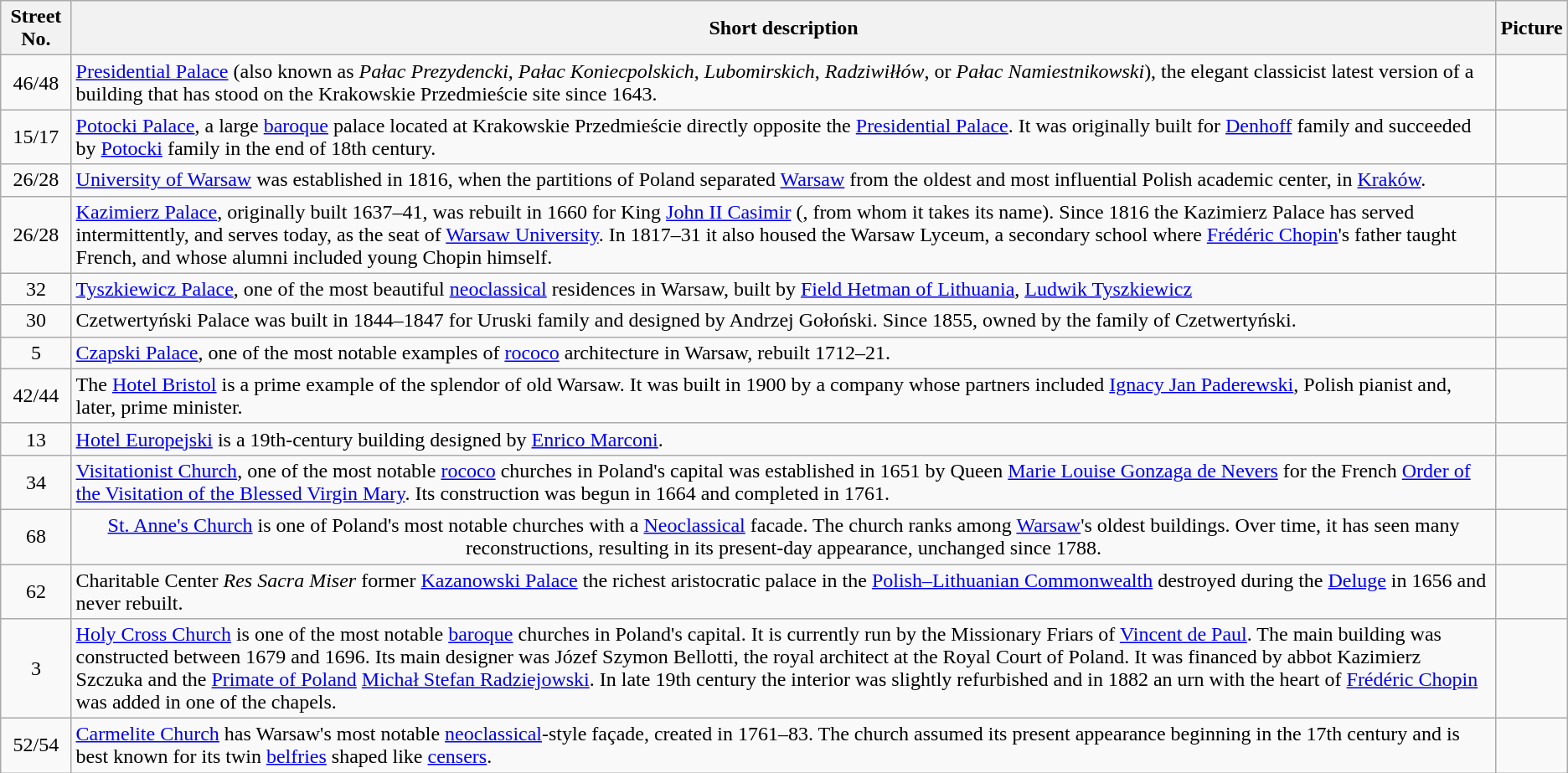<table class="wikitable">
<tr>
<th>Street No.</th>
<th>Short description</th>
<th>Picture</th>
</tr>
<tr>
<td align="center">46/48</td>
<td><a href='#'>Presidential Palace</a> (also known as <em>Pałac Prezydencki</em>, <em>Pałac Koniecpolskich</em>, <em>Lubomirskich</em>, <em>Radziwiłłów</em>, or <em>Pałac Namiestnikowski</em>), the elegant classicist latest version of a building that has stood on the Krakowskie Przedmieście site since 1643.</td>
<td align="center"></td>
</tr>
<tr>
<td align="center">15/17</td>
<td><a href='#'>Potocki Palace</a>, a large <a href='#'>baroque</a> palace located at Krakowskie Przedmieście directly opposite the <a href='#'>Presidential Palace</a>. It was originally built for <a href='#'>Denhoff</a> family and succeeded by <a href='#'>Potocki</a> family in the end of 18th century.</td>
<td align="center"></td>
</tr>
<tr>
<td align="center">26/28</td>
<td><a href='#'>University of Warsaw</a> was established in 1816, when the partitions of Poland separated <a href='#'>Warsaw</a> from the oldest and most influential Polish academic center, in <a href='#'>Kraków</a>.</td>
<td align="center"></td>
</tr>
<tr>
<td align="center">26/28</td>
<td><a href='#'>Kazimierz Palace</a>, originally built 1637–41, was rebuilt in 1660 for King <a href='#'>John II Casimir</a> (, from whom it takes its name). Since 1816 the Kazimierz Palace has served intermittently, and serves today, as the seat of <a href='#'>Warsaw University</a>. In 1817–31 it also housed the Warsaw Lyceum, a secondary school where <a href='#'>Frédéric Chopin</a>'s father taught French, and whose alumni included young Chopin himself.</td>
<td align="center"></td>
</tr>
<tr>
<td align="center">32</td>
<td><a href='#'>Tyszkiewicz Palace</a>, one of the most beautiful <a href='#'>neoclassical</a> residences in Warsaw, built by <a href='#'>Field Hetman of Lithuania</a>, <a href='#'>Ludwik Tyszkiewicz</a></td>
<td align="center"></td>
</tr>
<tr>
<td align="center">30</td>
<td>Czetwertyński Palace was built in 1844–1847 for Uruski family and designed by Andrzej Gołoński. Since 1855, owned by the family of Czetwertyński.</td>
<td align="center"></td>
</tr>
<tr>
<td align="center">5</td>
<td><a href='#'>Czapski Palace</a>, one of the most notable examples of <a href='#'>rococo</a> architecture in Warsaw, rebuilt 1712–21.</td>
<td align="center"></td>
</tr>
<tr>
<td align="center">42/44</td>
<td>The <a href='#'>Hotel Bristol</a> is a prime example of the splendor of old Warsaw. It was built in 1900 by a company whose partners included <a href='#'>Ignacy Jan Paderewski</a>, Polish pianist and, later, prime minister.</td>
<td align="center"></td>
</tr>
<tr>
<td align="center">13</td>
<td><a href='#'>Hotel Europejski</a> is a 19th-century building designed by <a href='#'>Enrico Marconi</a>.</td>
<td align="center"></td>
</tr>
<tr>
<td align="center">34</td>
<td><a href='#'>Visitationist Church</a>, one of the most notable <a href='#'>rococo</a> churches in Poland's capital was established in 1651 by Queen <a href='#'>Marie Louise Gonzaga de Nevers</a> for the French <a href='#'>Order of the Visitation of the Blessed Virgin Mary</a>. Its construction was begun in 1664 and completed in 1761.</td>
<td align="center"></td>
</tr>
<tr>
<td align="center">68</td>
<td align="center"><a href='#'>St. Anne's Church</a> is one of Poland's most notable churches with a <a href='#'>Neoclassical</a> facade. The church ranks among <a href='#'>Warsaw</a>'s oldest buildings. Over time, it has seen many reconstructions, resulting in its present-day appearance, unchanged since 1788.</td>
<td align="center"></td>
</tr>
<tr>
<td align="center">62</td>
<td>Charitable Center <em>Res Sacra Miser</em> former <a href='#'>Kazanowski Palace</a> the richest aristocratic palace in the <a href='#'>Polish–Lithuanian Commonwealth</a> destroyed during the <a href='#'>Deluge</a> in 1656 and never rebuilt.</td>
<td align="center"></td>
</tr>
<tr>
<td align="center">3</td>
<td><a href='#'>Holy Cross Church</a> is one of the most notable <a href='#'>baroque</a> churches in Poland's capital. It is currently run by the Missionary Friars of <a href='#'>Vincent de Paul</a>. The main building was constructed between 1679 and 1696. Its main designer was Józef Szymon Bellotti, the royal architect at the Royal Court of Poland. It was financed by abbot Kazimierz Szczuka and the <a href='#'>Primate of Poland</a> <a href='#'>Michał Stefan Radziejowski</a>. In late 19th century the interior was slightly refurbished and in 1882 an urn with the heart of <a href='#'>Frédéric Chopin</a> was added in one of the chapels.</td>
<td align="center"></td>
</tr>
<tr>
<td align="center">52/54</td>
<td><a href='#'>Carmelite Church</a> has Warsaw's most notable <a href='#'>neoclassical</a>-style façade, created in 1761–83. The church assumed its present appearance beginning in the 17th century and is best known for its twin <a href='#'>belfries</a> shaped like <a href='#'>censers</a>.</td>
<td align="center"></td>
</tr>
</table>
